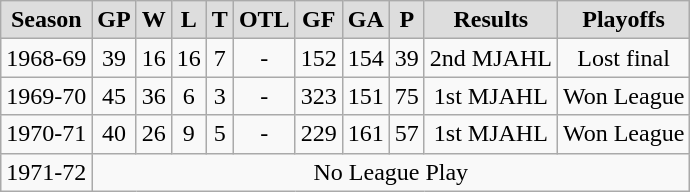<table class="wikitable">
<tr align="center"  bgcolor="#dddddd">
<td><strong>Season</strong></td>
<td><strong>GP</strong></td>
<td><strong>W</strong></td>
<td><strong>L</strong></td>
<td><strong>T</strong></td>
<td><strong>OTL</strong></td>
<td><strong>GF</strong></td>
<td><strong>GA</strong></td>
<td><strong>P</strong></td>
<td><strong>Results</strong></td>
<td><strong>Playoffs</strong></td>
</tr>
<tr align="center">
<td>1968-69</td>
<td>39</td>
<td>16</td>
<td>16</td>
<td>7</td>
<td>-</td>
<td>152</td>
<td>154</td>
<td>39</td>
<td>2nd MJAHL</td>
<td>Lost final</td>
</tr>
<tr align="center">
<td>1969-70</td>
<td>45</td>
<td>36</td>
<td>6</td>
<td>3</td>
<td>-</td>
<td>323</td>
<td>151</td>
<td>75</td>
<td>1st MJAHL</td>
<td>Won League</td>
</tr>
<tr align="center">
<td>1970-71</td>
<td>40</td>
<td>26</td>
<td>9</td>
<td>5</td>
<td>-</td>
<td>229</td>
<td>161</td>
<td>57</td>
<td>1st MJAHL</td>
<td>Won League</td>
</tr>
<tr align="center">
<td>1971-72</td>
<td colspan="11">No League Play</td>
</tr>
</table>
